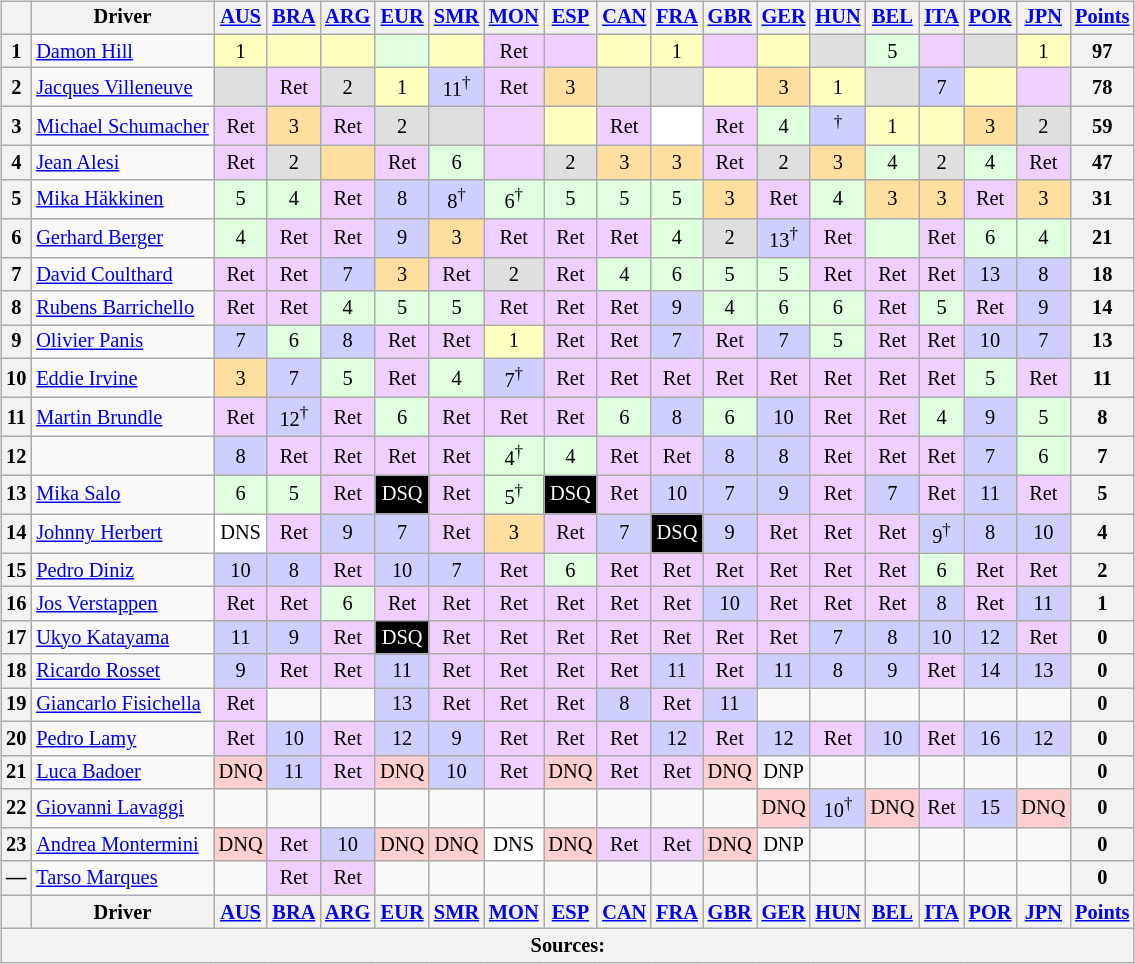<table>
<tr valign="top">
<td><br><table class="wikitable" style="font-size: 85%; text-align:center;">
<tr valign="top">
<th valign="middle"></th>
<th valign="middle">Driver</th>
<th><a href='#'>AUS</a><br></th>
<th><a href='#'>BRA</a><br></th>
<th><a href='#'>ARG</a><br></th>
<th><a href='#'>EUR</a><br></th>
<th><a href='#'>SMR</a><br></th>
<th><a href='#'>MON</a><br></th>
<th><a href='#'>ESP</a><br></th>
<th><a href='#'>CAN</a><br></th>
<th><a href='#'>FRA</a><br></th>
<th><a href='#'>GBR</a><br></th>
<th><a href='#'>GER</a><br></th>
<th><a href='#'>HUN</a><br></th>
<th><a href='#'>BEL</a><br></th>
<th><a href='#'>ITA</a><br></th>
<th><a href='#'>POR</a><br></th>
<th><a href='#'>JPN</a><br></th>
<th valign="middle"><a href='#'>Points</a></th>
</tr>
<tr>
<th>1</th>
<td align="left"> <a href='#'>Damon Hill</a></td>
<td style="background:#ffffbf;">1</td>
<td style="background:#ffffbf;"></td>
<td style="background:#ffffbf;"></td>
<td style="background:#dfffdf;"></td>
<td style="background:#ffffbf;"></td>
<td style="background:#efcfff;">Ret</td>
<td style="background:#efcfff;"></td>
<td style="background:#ffffbf;"></td>
<td style="background:#ffffbf;">1</td>
<td style="background:#efcfff;"></td>
<td style="background:#ffffbf;"></td>
<td style="background:#dfdfdf;"></td>
<td style="background:#dfffdf;">5</td>
<td style="background:#efcfff;"></td>
<td style="background:#dfdfdf;"></td>
<td style="background:#ffffbf;">1</td>
<th>97</th>
</tr>
<tr>
<th>2</th>
<td align="left"> <a href='#'>Jacques Villeneuve</a></td>
<td style="background:#dfdfdf;"></td>
<td style="background:#efcfff;">Ret</td>
<td style="background:#dfdfdf;">2</td>
<td style="background:#ffffbf;">1</td>
<td style="background:#cfcfff;">11<sup>†</sup></td>
<td style="background:#efcfff;">Ret</td>
<td style="background:#ffdf9f;">3</td>
<td style="background:#dfdfdf;"></td>
<td style="background:#dfdfdf;"></td>
<td style="background:#ffffbf;"></td>
<td style="background:#ffdf9f;">3</td>
<td style="background:#ffffbf;">1</td>
<td style="background:#dfdfdf;"></td>
<td style="background:#cfcfff;">7</td>
<td style="background:#ffffbf;"></td>
<td style="background:#efcfff;"></td>
<th>78</th>
</tr>
<tr>
<th>3</th>
<td align="left"> <a href='#'>Michael Schumacher</a></td>
<td style="background:#efcfff;">Ret</td>
<td style="background:#ffdf9f;">3</td>
<td style="background:#efcfff;">Ret</td>
<td style="background:#dfdfdf;">2</td>
<td style="background:#dfdfdf;"></td>
<td style="background:#efcfff;"></td>
<td style="background:#ffffbf;"></td>
<td style="background:#efcfff;">Ret</td>
<td style="background:#ffffff;"></td>
<td style="background:#efcfff;">Ret</td>
<td style="background:#dfffdf;">4</td>
<td style="background:#cfcfff;"><sup>†</sup></td>
<td style="background:#ffffbf;">1</td>
<td style="background:#ffffbf;"></td>
<td style="background:#ffdf9f;">3</td>
<td style="background:#dfdfdf;">2</td>
<th>59</th>
</tr>
<tr>
<th>4</th>
<td align="left"> <a href='#'>Jean Alesi</a></td>
<td style="background:#efcfff;">Ret</td>
<td style="background:#dfdfdf;">2</td>
<td style="background:#ffdf9f;"></td>
<td style="background:#efcfff;">Ret</td>
<td style="background:#dfffdf;">6</td>
<td style="background:#efcfff;"></td>
<td style="background:#dfdfdf;">2</td>
<td style="background:#ffdf9f;">3</td>
<td style="background:#ffdf9f;">3</td>
<td style="background:#efcfff;">Ret</td>
<td style="background:#dfdfdf;">2</td>
<td style="background:#ffdf9f;">3</td>
<td style="background:#dfffdf;">4</td>
<td style="background:#dfdfdf;">2</td>
<td style="background:#dfffdf;">4</td>
<td style="background:#efcfff;">Ret</td>
<th>47</th>
</tr>
<tr>
<th>5</th>
<td align="left"> <a href='#'>Mika Häkkinen</a></td>
<td style="background:#dfffdf;">5</td>
<td style="background:#dfffdf;">4</td>
<td style="background:#efcfff;">Ret</td>
<td style="background:#cfcfff;">8</td>
<td style="background:#cfcfff;">8<sup>†</sup></td>
<td style="background:#dfffdf;">6<sup>†</sup></td>
<td style="background:#dfffdf;">5</td>
<td style="background:#dfffdf;">5</td>
<td style="background:#dfffdf;">5</td>
<td style="background:#ffdf9f;">3</td>
<td style="background:#efcfff;">Ret</td>
<td style="background:#dfffdf;">4</td>
<td style="background:#ffdf9f;">3</td>
<td style="background:#ffdf9f;">3</td>
<td style="background:#efcfff;">Ret</td>
<td style="background:#ffdf9f;">3</td>
<th>31</th>
</tr>
<tr>
<th>6</th>
<td align="left"> <a href='#'>Gerhard Berger</a></td>
<td style="background:#dfffdf;">4</td>
<td style="background:#efcfff;">Ret</td>
<td style="background:#efcfff;">Ret</td>
<td style="background:#cfcfff;">9</td>
<td style="background:#ffdf9f;">3</td>
<td style="background:#efcfff;">Ret</td>
<td style="background:#efcfff;">Ret</td>
<td style="background:#efcfff;">Ret</td>
<td style="background:#dfffdf;">4</td>
<td style="background:#dfdfdf;">2</td>
<td style="background:#cfcfff;">13<sup>†</sup></td>
<td style="background:#efcfff;">Ret</td>
<td style="background:#dfffdf;"></td>
<td style="background:#efcfff;">Ret</td>
<td style="background:#dfffdf;">6</td>
<td style="background:#dfffdf;">4</td>
<th>21</th>
</tr>
<tr>
<th>7</th>
<td align="left"> <a href='#'>David Coulthard</a></td>
<td style="background:#efcfff;">Ret</td>
<td style="background:#efcfff;">Ret</td>
<td style="background:#cfcfff;">7</td>
<td style="background:#ffdf9f;">3</td>
<td style="background:#efcfff;">Ret</td>
<td style="background:#dfdfdf;">2</td>
<td style="background:#efcfff;">Ret</td>
<td style="background:#dfffdf;">4</td>
<td style="background:#dfffdf;">6</td>
<td style="background:#dfffdf;">5</td>
<td style="background:#dfffdf;">5</td>
<td style="background:#efcfff;">Ret</td>
<td style="background:#efcfff;">Ret</td>
<td style="background:#efcfff;">Ret</td>
<td style="background:#cfcfff;">13</td>
<td style="background:#cfcfff;">8</td>
<th>18</th>
</tr>
<tr>
<th>8</th>
<td align="left"> <a href='#'>Rubens Barrichello</a></td>
<td style="background:#efcfff;">Ret</td>
<td style="background:#efcfff;">Ret</td>
<td style="background:#dfffdf;">4</td>
<td style="background:#dfffdf;">5</td>
<td style="background:#dfffdf;">5</td>
<td style="background:#efcfff;">Ret</td>
<td style="background:#efcfff;">Ret</td>
<td style="background:#efcfff;">Ret</td>
<td style="background:#cfcfff;">9</td>
<td style="background:#dfffdf;">4</td>
<td style="background:#dfffdf;">6</td>
<td style="background:#dfffdf;">6</td>
<td style="background:#efcfff;">Ret</td>
<td style="background:#dfffdf;">5</td>
<td style="background:#efcfff;">Ret</td>
<td style="background:#cfcfff;">9</td>
<th>14</th>
</tr>
<tr>
<th>9</th>
<td align="left"> <a href='#'>Olivier Panis</a></td>
<td style="background:#cfcfff;">7</td>
<td style="background:#dfffdf;">6</td>
<td style="background:#cfcfff;">8</td>
<td style="background:#efcfff;">Ret</td>
<td style="background:#efcfff;">Ret</td>
<td style="background:#ffffbf;">1</td>
<td style="background:#efcfff;">Ret</td>
<td style="background:#efcfff;">Ret</td>
<td style="background:#cfcfff;">7</td>
<td style="background:#efcfff;">Ret</td>
<td style="background:#cfcfff;">7</td>
<td style="background:#dfffdf;">5</td>
<td style="background:#efcfff;">Ret</td>
<td style="background:#efcfff;">Ret</td>
<td style="background:#cfcfff;">10</td>
<td style="background:#cfcfff;">7</td>
<th>13</th>
</tr>
<tr>
<th>10</th>
<td align="left"> <a href='#'>Eddie Irvine</a></td>
<td style="background:#ffdf9f;">3</td>
<td style="background:#cfcfff;">7</td>
<td style="background:#dfffdf;">5</td>
<td style="background:#efcfff;">Ret</td>
<td style="background:#dfffdf;">4</td>
<td style="background:#cfcfff;">7<sup>†</sup></td>
<td style="background:#efcfff;">Ret</td>
<td style="background:#efcfff;">Ret</td>
<td style="background:#efcfff;">Ret</td>
<td style="background:#efcfff;">Ret</td>
<td style="background:#efcfff;">Ret</td>
<td style="background:#efcfff;">Ret</td>
<td style="background:#efcfff;">Ret</td>
<td style="background:#efcfff;">Ret</td>
<td style="background:#dfffdf;">5</td>
<td style="background:#efcfff;">Ret</td>
<th>11</th>
</tr>
<tr>
<th>11</th>
<td align="left"> <a href='#'>Martin Brundle</a></td>
<td style="background:#efcfff;">Ret</td>
<td style="background:#cfcfff;">12<sup>†</sup></td>
<td style="background:#efcfff;">Ret</td>
<td style="background:#dfffdf;">6</td>
<td style="background:#efcfff;">Ret</td>
<td style="background:#efcfff;">Ret</td>
<td style="background:#efcfff;">Ret</td>
<td style="background:#dfffdf;">6</td>
<td style="background:#cfcfff;">8</td>
<td style="background:#dfffdf;">6</td>
<td style="background:#cfcfff;">10</td>
<td style="background:#efcfff;">Ret</td>
<td style="background:#efcfff;">Ret</td>
<td style="background:#dfffdf;">4</td>
<td style="background:#cfcfff;">9</td>
<td style="background:#dfffdf;">5</td>
<th>8</th>
</tr>
<tr>
<th>12</th>
<td align="left"></td>
<td style="background:#cfcfff;">8</td>
<td style="background:#efcfff;">Ret</td>
<td style="background:#efcfff;">Ret</td>
<td style="background:#efcfff;">Ret</td>
<td style="background:#efcfff;">Ret</td>
<td style="background:#dfffdf;">4<sup>†</sup></td>
<td style="background:#dfffdf;">4</td>
<td style="background:#efcfff;">Ret</td>
<td style="background:#efcfff;">Ret</td>
<td style="background:#cfcfff;">8</td>
<td style="background:#cfcfff;">8</td>
<td style="background:#efcfff;">Ret</td>
<td style="background:#efcfff;">Ret</td>
<td style="background:#efcfff;">Ret</td>
<td style="background:#cfcfff;">7</td>
<td style="background:#dfffdf;">6</td>
<th>7</th>
</tr>
<tr>
<th>13</th>
<td align="left"> <a href='#'>Mika Salo</a></td>
<td style="background:#dfffdf;">6</td>
<td style="background:#dfffdf;">5</td>
<td style="background:#efcfff;">Ret</td>
<td style="background:#000000; color:white">DSQ</td>
<td style="background:#efcfff;">Ret</td>
<td style="background:#dfffdf;">5<sup>†</sup></td>
<td style="background:#000000; color:white">DSQ</td>
<td style="background:#efcfff;">Ret</td>
<td style="background:#cfcfff;">10</td>
<td style="background:#cfcfff;">7</td>
<td style="background:#cfcfff;">9</td>
<td style="background:#efcfff;">Ret</td>
<td style="background:#cfcfff;">7</td>
<td style="background:#efcfff;">Ret</td>
<td style="background:#cfcfff;">11</td>
<td style="background:#efcfff;">Ret</td>
<th>5</th>
</tr>
<tr>
<th>14</th>
<td align="left"> <a href='#'>Johnny Herbert</a></td>
<td style="background:#ffffff;">DNS</td>
<td style="background:#efcfff;">Ret</td>
<td style="background:#cfcfff;">9</td>
<td style="background:#cfcfff;">7</td>
<td style="background:#efcfff;">Ret</td>
<td style="background:#ffdf9f;">3</td>
<td style="background:#efcfff;">Ret</td>
<td style="background:#cfcfff;">7</td>
<td style="background:#000000; color:white">DSQ</td>
<td style="background:#cfcfff;">9</td>
<td style="background:#efcfff;">Ret</td>
<td style="background:#efcfff;">Ret</td>
<td style="background:#efcfff;">Ret</td>
<td style="background:#cfcfff;">9<sup>†</sup></td>
<td style="background:#cfcfff;">8</td>
<td style="background:#cfcfff;">10</td>
<th>4</th>
</tr>
<tr>
<th>15</th>
<td align="left"> <a href='#'>Pedro Diniz</a></td>
<td style="background:#cfcfff;">10</td>
<td style="background:#cfcfff;">8</td>
<td style="background:#efcfff;">Ret</td>
<td style="background:#cfcfff;">10</td>
<td style="background:#cfcfff;">7</td>
<td style="background:#efcfff;">Ret</td>
<td style="background:#dfffdf;">6</td>
<td style="background:#efcfff;">Ret</td>
<td style="background:#efcfff;">Ret</td>
<td style="background:#efcfff;">Ret</td>
<td style="background:#efcfff;">Ret</td>
<td style="background:#efcfff;">Ret</td>
<td style="background:#efcfff;">Ret</td>
<td style="background:#dfffdf;">6</td>
<td style="background:#efcfff;">Ret</td>
<td style="background:#efcfff;">Ret</td>
<th>2</th>
</tr>
<tr>
<th>16</th>
<td align="left"> <a href='#'>Jos Verstappen</a></td>
<td style="background:#efcfff;">Ret</td>
<td style="background:#efcfff;">Ret</td>
<td style="background:#dfffdf;">6</td>
<td style="background:#efcfff;">Ret</td>
<td style="background:#efcfff;">Ret</td>
<td style="background:#efcfff;">Ret</td>
<td style="background:#efcfff;">Ret</td>
<td style="background:#efcfff;">Ret</td>
<td style="background:#efcfff;">Ret</td>
<td style="background:#cfcfff;">10</td>
<td style="background:#efcfff;">Ret</td>
<td style="background:#efcfff;">Ret</td>
<td style="background:#efcfff;">Ret</td>
<td style="background:#cfcfff;">8</td>
<td style="background:#efcfff;">Ret</td>
<td style="background:#cfcfff;">11</td>
<th>1</th>
</tr>
<tr>
<th>17</th>
<td align="left"> <a href='#'>Ukyo Katayama</a></td>
<td style="background:#cfcfff;">11</td>
<td style="background:#cfcfff;">9</td>
<td style="background:#efcfff;">Ret</td>
<td style="background:#000000; color:white">DSQ</td>
<td style="background:#efcfff;">Ret</td>
<td style="background:#efcfff;">Ret</td>
<td style="background:#efcfff;">Ret</td>
<td style="background:#efcfff;">Ret</td>
<td style="background:#efcfff;">Ret</td>
<td style="background:#efcfff;">Ret</td>
<td style="background:#efcfff;">Ret</td>
<td style="background:#cfcfff;">7</td>
<td style="background:#cfcfff;">8</td>
<td style="background:#cfcfff;">10</td>
<td style="background:#cfcfff;">12</td>
<td style="background:#efcfff;">Ret</td>
<th>0</th>
</tr>
<tr>
<th>18</th>
<td align="left"> <a href='#'>Ricardo Rosset</a></td>
<td style="background:#cfcfff;">9</td>
<td style="background:#efcfff;">Ret</td>
<td style="background:#efcfff;">Ret</td>
<td style="background:#cfcfff;">11</td>
<td style="background:#efcfff;">Ret</td>
<td style="background:#efcfff;">Ret</td>
<td style="background:#efcfff;">Ret</td>
<td style="background:#efcfff;">Ret</td>
<td style="background:#cfcfff;">11</td>
<td style="background:#efcfff;">Ret</td>
<td style="background:#cfcfff;">11</td>
<td style="background:#cfcfff;">8</td>
<td style="background:#cfcfff;">9</td>
<td style="background:#efcfff;">Ret</td>
<td style="background:#cfcfff;">14</td>
<td style="background:#cfcfff;">13</td>
<th>0</th>
</tr>
<tr>
<th>19</th>
<td align="left"> <a href='#'>Giancarlo Fisichella</a></td>
<td style="background:#efcfff;">Ret</td>
<td></td>
<td></td>
<td style="background:#cfcfff;">13</td>
<td style="background:#efcfff;">Ret</td>
<td style="background:#efcfff;">Ret</td>
<td style="background:#efcfff;">Ret</td>
<td style="background:#cfcfff;">8</td>
<td style="background:#efcfff;">Ret</td>
<td style="background:#cfcfff;">11</td>
<td></td>
<td></td>
<td></td>
<td></td>
<td></td>
<td></td>
<th>0</th>
</tr>
<tr>
<th>20</th>
<td align="left"> <a href='#'>Pedro Lamy</a></td>
<td style="background:#efcfff;">Ret</td>
<td style="background:#cfcfff;">10</td>
<td style="background:#efcfff;">Ret</td>
<td style="background:#cfcfff;">12</td>
<td style="background:#cfcfff;">9</td>
<td style="background:#efcfff;">Ret</td>
<td style="background:#efcfff;">Ret</td>
<td style="background:#efcfff;">Ret</td>
<td style="background:#cfcfff;">12</td>
<td style="background:#efcfff;">Ret</td>
<td style="background:#cfcfff;">12</td>
<td style="background:#efcfff;">Ret</td>
<td style="background:#cfcfff;">10</td>
<td style="background:#efcfff;">Ret</td>
<td style="background:#cfcfff;">16</td>
<td style="background:#cfcfff;">12</td>
<th>0</th>
</tr>
<tr>
<th>21</th>
<td align="left"> <a href='#'>Luca Badoer</a></td>
<td style="background:#ffcfcf;">DNQ</td>
<td style="background:#cfcfff;">11</td>
<td style="background:#efcfff;">Ret</td>
<td style="background:#ffcfcf;">DNQ</td>
<td style="background:#cfcfff;">10</td>
<td style="background:#efcfff;">Ret</td>
<td style="background:#ffcfcf;">DNQ</td>
<td style="background:#efcfff;">Ret</td>
<td style="background:#efcfff;">Ret</td>
<td style="background:#ffcfcf;">DNQ</td>
<td>DNP</td>
<td></td>
<td></td>
<td></td>
<td></td>
<td></td>
<th>0</th>
</tr>
<tr>
<th>22</th>
<td align="left"> <a href='#'>Giovanni Lavaggi</a></td>
<td></td>
<td></td>
<td></td>
<td></td>
<td></td>
<td></td>
<td></td>
<td></td>
<td></td>
<td></td>
<td style="background:#ffcfcf;">DNQ</td>
<td style="background:#cfcfff;">10<sup>†</sup></td>
<td style="background:#ffcfcf;">DNQ</td>
<td style="background:#efcfff;">Ret</td>
<td style="background:#cfcfff;">15</td>
<td style="background:#ffcfcf;">DNQ</td>
<th>0</th>
</tr>
<tr>
<th>23</th>
<td align="left"> <a href='#'>Andrea Montermini</a></td>
<td style="background:#ffcfcf;">DNQ</td>
<td style="background:#efcfff;">Ret</td>
<td style="background:#cfcfff;">10</td>
<td style="background:#ffcfcf;">DNQ</td>
<td style="background:#ffcfcf;">DNQ</td>
<td style="background:#ffffff;">DNS</td>
<td style="background:#ffcfcf;">DNQ</td>
<td style="background:#efcfff;">Ret</td>
<td style="background:#efcfff;">Ret</td>
<td style="background:#ffcfcf;">DNQ</td>
<td>DNP</td>
<td></td>
<td></td>
<td></td>
<td></td>
<td></td>
<th>0</th>
</tr>
<tr>
<th>—</th>
<td align="left"> <a href='#'>Tarso Marques</a></td>
<td></td>
<td style="background:#efcfff;">Ret</td>
<td style="background:#efcfff;">Ret</td>
<td></td>
<td></td>
<td></td>
<td></td>
<td></td>
<td></td>
<td></td>
<td></td>
<td></td>
<td></td>
<td></td>
<td></td>
<td></td>
<th>0</th>
</tr>
<tr valign="top">
<th valign="middle"></th>
<th valign="middle">Driver</th>
<th><a href='#'>AUS</a><br></th>
<th><a href='#'>BRA</a><br></th>
<th><a href='#'>ARG</a><br></th>
<th><a href='#'>EUR</a><br></th>
<th><a href='#'>SMR</a><br></th>
<th><a href='#'>MON</a><br></th>
<th><a href='#'>ESP</a><br></th>
<th><a href='#'>CAN</a><br></th>
<th><a href='#'>FRA</a><br></th>
<th><a href='#'>GBR</a><br></th>
<th><a href='#'>GER</a><br></th>
<th><a href='#'>HUN</a><br></th>
<th><a href='#'>BEL</a><br></th>
<th><a href='#'>ITA</a><br></th>
<th><a href='#'>POR</a><br></th>
<th><a href='#'>JPN</a><br></th>
<th valign="middle"><a href='#'>Points</a></th>
</tr>
<tr>
<th colspan="19">Sources:</th>
</tr>
</table>
</td>
<td><br>
<br></td>
</tr>
</table>
